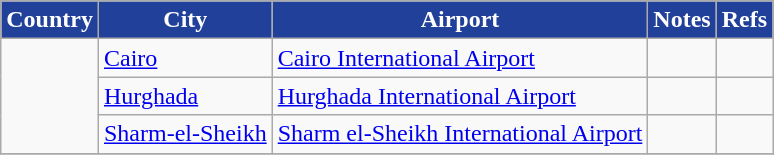<table class="wikitable sortable">
<tr>
<th style="background:#21409A; color:white;">Country</th>
<th style="background:#21409A; color:white;">City</th>
<th style="background:#21409A; color:white;">Airport</th>
<th style="background:#21409A; color:white;">Notes</th>
<th style="background:#21409A; color:white;" class="unsortable">Refs</th>
</tr>
<tr>
<td rowspan="3"></td>
<td><a href='#'>Cairo</a></td>
<td><a href='#'>Cairo International Airport</a></td>
<td></td>
<td align=center></td>
</tr>
<tr>
<td><a href='#'>Hurghada</a></td>
<td><a href='#'>Hurghada International Airport</a></td>
<td></td>
<td align=center></td>
</tr>
<tr>
<td><a href='#'>Sharm-el-Sheikh</a></td>
<td><a href='#'>Sharm el-Sheikh International Airport</a></td>
<td></td>
<td align=center></td>
</tr>
<tr>
</tr>
</table>
